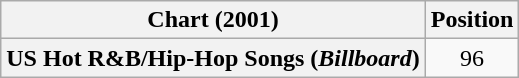<table class="wikitable plainrowheaders" style="text-align:center">
<tr>
<th scope="col">Chart (2001)</th>
<th scope="col">Position</th>
</tr>
<tr>
<th scope="row">US Hot R&B/Hip-Hop Songs (<em>Billboard</em>)</th>
<td>96</td>
</tr>
</table>
